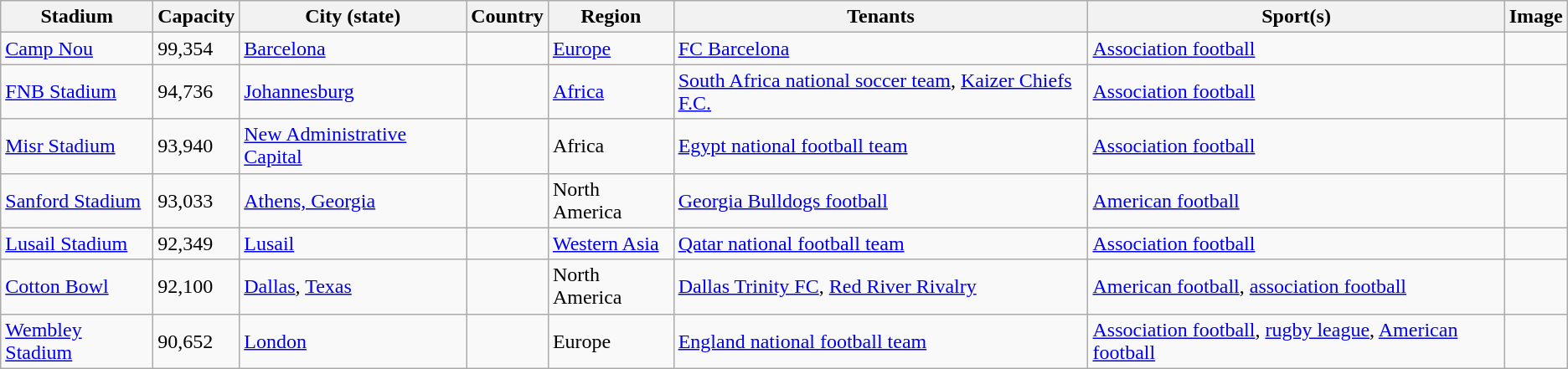<table class="sortable wikitable static-row-numbers">
<tr>
<th>Stadium</th>
<th>Capacity</th>
<th>City (state)</th>
<th>Country</th>
<th>Region</th>
<th>Tenants</th>
<th>Sport(s)</th>
<th>Image</th>
</tr>
<tr>
<td><a href='#'>Camp Nou</a></td>
<td>99,354</td>
<td><a href='#'>Barcelona</a></td>
<td></td>
<td><a href='#'>Europe</a></td>
<td><a href='#'>FC Barcelona</a></td>
<td><a href='#'>Association football</a></td>
<td></td>
</tr>
<tr>
<td><a href='#'>FNB Stadium</a></td>
<td>94,736</td>
<td><a href='#'>Johannesburg</a></td>
<td></td>
<td><a href='#'>Africa</a></td>
<td><a href='#'>South Africa national soccer team</a>, <a href='#'>Kaizer Chiefs F.C.</a></td>
<td><a href='#'>Association football</a></td>
<td></td>
</tr>
<tr>
<td><a href='#'>Misr Stadium</a></td>
<td>93,940</td>
<td><a href='#'>New Administrative Capital</a></td>
<td></td>
<td>Africa</td>
<td><a href='#'>Egypt national football team</a></td>
<td><a href='#'>Association football</a></td>
<td></td>
</tr>
<tr>
<td><a href='#'>Sanford Stadium</a></td>
<td>93,033</td>
<td><a href='#'>Athens, Georgia</a></td>
<td></td>
<td>North America</td>
<td><a href='#'>Georgia Bulldogs football</a></td>
<td><a href='#'>American football</a></td>
<td></td>
</tr>
<tr>
<td><a href='#'>Lusail Stadium</a></td>
<td>92,349</td>
<td><a href='#'>Lusail</a></td>
<td></td>
<td><a href='#'>Western Asia</a></td>
<td><a href='#'>Qatar national football team</a></td>
<td><a href='#'>Association football</a></td>
<td></td>
</tr>
<tr>
<td><a href='#'>Cotton Bowl</a></td>
<td>92,100</td>
<td><a href='#'>Dallas</a>, <a href='#'>Texas</a></td>
<td></td>
<td>North America</td>
<td><a href='#'>Dallas Trinity FC</a>, <a href='#'>Red River Rivalry</a></td>
<td><a href='#'>American football</a>, <a href='#'>association football</a></td>
<td></td>
</tr>
<tr>
<td><a href='#'>Wembley Stadium</a></td>
<td>90,652</td>
<td><a href='#'>London</a></td>
<td></td>
<td>Europe</td>
<td><a href='#'>England national football team</a></td>
<td><a href='#'>Association football</a>, <a href='#'>rugby league</a>, <a href='#'>American football</a></td>
<td></td>
</tr>
</table>
